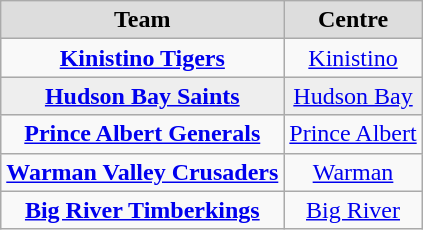<table class="wikitable">
<tr align="center"  bgcolor="#dddddd">
<td><strong>Team</strong></td>
<td><strong>Centre</strong></td>
</tr>
<tr align="center">
<td><strong><a href='#'>Kinistino Tigers</a></strong></td>
<td><a href='#'>Kinistino</a></td>
</tr>
<tr align="center" bgcolor="#eeeeee">
<td><strong><a href='#'>Hudson Bay Saints</a></strong></td>
<td><a href='#'>Hudson Bay</a></td>
</tr>
<tr align="center">
<td><strong><a href='#'>Prince Albert Generals</a></strong></td>
<td><a href='#'>Prince Albert</a></td>
</tr>
<tr align="center">
<td><strong><a href='#'>Warman Valley Crusaders</a></strong></td>
<td><a href='#'>Warman</a></td>
</tr>
<tr align="center">
<td><strong><a href='#'>Big River Timberkings</a></strong></td>
<td><a href='#'>Big River</a></td>
</tr>
</table>
